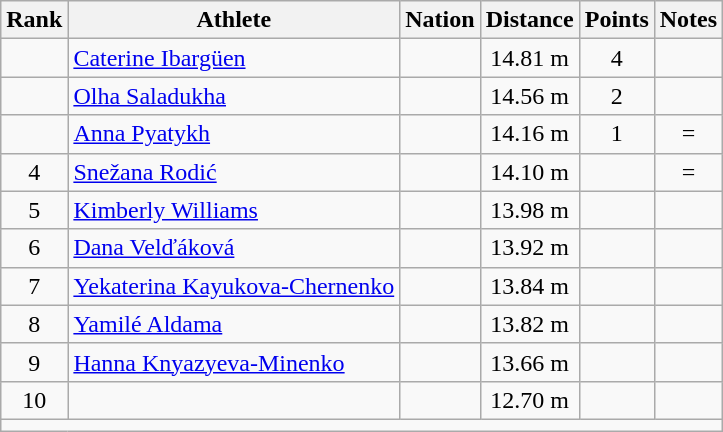<table class="wikitable mw-datatable sortable" style="text-align:center;">
<tr>
<th scope="col" style="width: 10px;">Rank</th>
<th scope="col">Athlete</th>
<th scope="col">Nation</th>
<th scope="col">Distance</th>
<th scope="col">Points</th>
<th scope="col">Notes</th>
</tr>
<tr>
<td></td>
<td align="left"><a href='#'>Caterine Ibargüen</a></td>
<td align="left"></td>
<td>14.81 m </td>
<td>4</td>
<td></td>
</tr>
<tr>
<td></td>
<td align="left"><a href='#'>Olha Saladukha</a></td>
<td align="left"></td>
<td>14.56 m </td>
<td>2</td>
<td></td>
</tr>
<tr>
<td></td>
<td align="left"><a href='#'>Anna Pyatykh</a></td>
<td align="left"></td>
<td>14.16 m </td>
<td>1</td>
<td>=</td>
</tr>
<tr>
<td>4</td>
<td align="left"><a href='#'>Snežana Rodić</a></td>
<td align="left"></td>
<td>14.10 m </td>
<td></td>
<td>=</td>
</tr>
<tr>
<td>5</td>
<td align="left"><a href='#'>Kimberly Williams</a></td>
<td align="left"></td>
<td>13.98 m </td>
<td></td>
<td></td>
</tr>
<tr>
<td>6</td>
<td align="left"><a href='#'>Dana Velďáková</a></td>
<td align="left"></td>
<td>13.92 m </td>
<td></td>
<td></td>
</tr>
<tr>
<td>7</td>
<td align="left"><a href='#'>Yekaterina Kayukova-Chernenko</a></td>
<td align="left"></td>
<td>13.84 m </td>
<td></td>
<td></td>
</tr>
<tr>
<td>8</td>
<td align="left"><a href='#'>Yamilé Aldama</a></td>
<td align="left"></td>
<td>13.82 m </td>
<td></td>
<td></td>
</tr>
<tr>
<td>9</td>
<td align="left"><a href='#'>Hanna Knyazyeva-Minenko</a></td>
<td align="left"></td>
<td>13.66 m </td>
<td></td>
<td></td>
</tr>
<tr>
<td>10</td>
<td align="left"></td>
<td align="left"></td>
<td>12.70 m </td>
<td></td>
<td></td>
</tr>
<tr class="sortbottom">
<td colspan="6"></td>
</tr>
</table>
